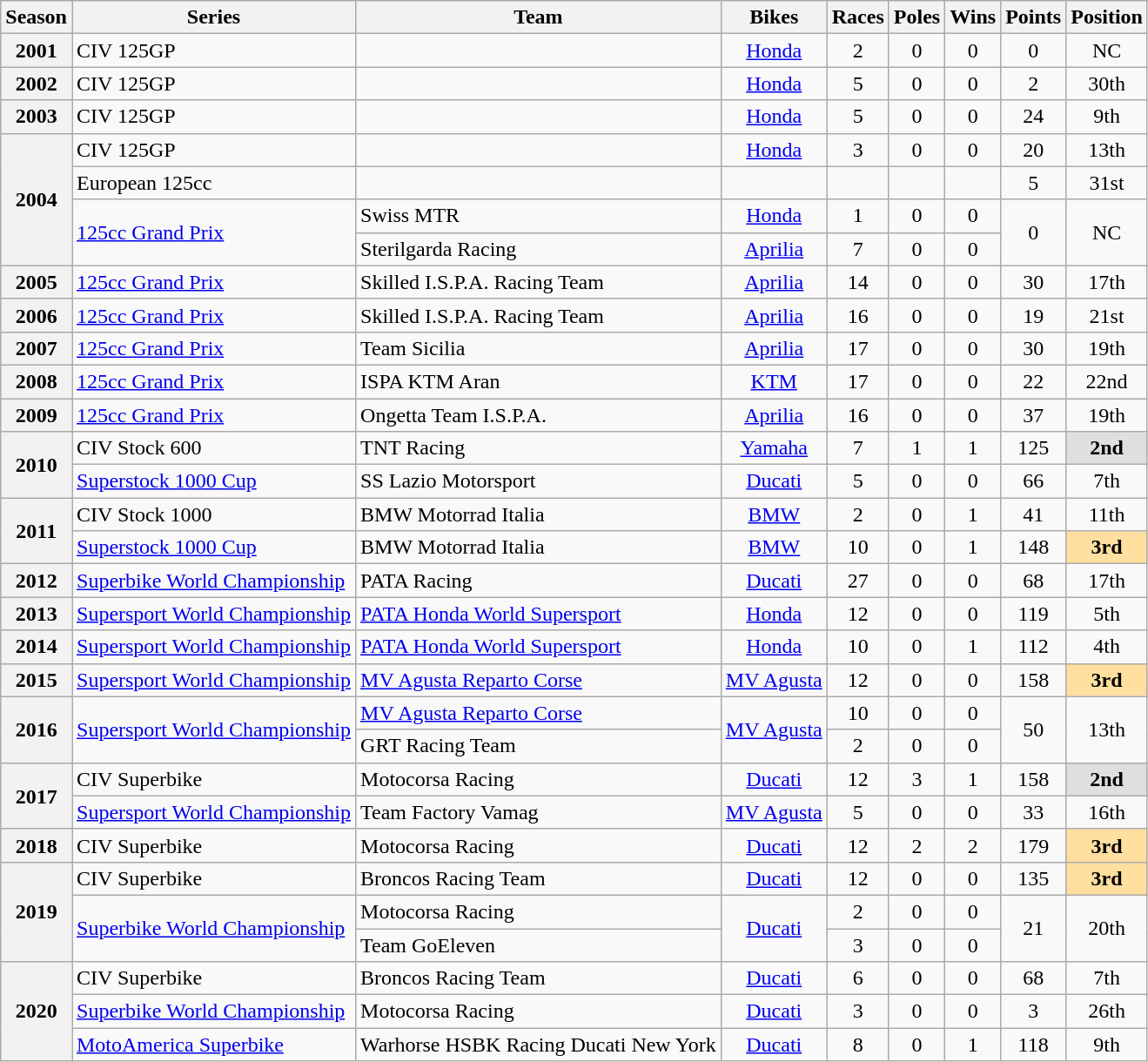<table class=wikitable style=text-align:center>
<tr>
<th>Season</th>
<th>Series</th>
<th>Team</th>
<th>Bikes</th>
<th>Races</th>
<th>Poles</th>
<th>Wins</th>
<th>Points</th>
<th>Position</th>
</tr>
<tr>
<th>2001</th>
<td align=left>CIV 125GP</td>
<td></td>
<td><a href='#'>Honda</a></td>
<td>2</td>
<td>0</td>
<td>0</td>
<td>0</td>
<td>NC</td>
</tr>
<tr>
<th>2002</th>
<td align=left>CIV 125GP</td>
<td></td>
<td><a href='#'>Honda</a></td>
<td>5</td>
<td>0</td>
<td>0</td>
<td>2</td>
<td>30th</td>
</tr>
<tr>
<th>2003</th>
<td align=left>CIV 125GP</td>
<td></td>
<td><a href='#'>Honda</a></td>
<td>5</td>
<td>0</td>
<td>0</td>
<td>24</td>
<td>9th</td>
</tr>
<tr>
<th rowspan=4>2004</th>
<td align=left>CIV 125GP</td>
<td></td>
<td><a href='#'>Honda</a></td>
<td>3</td>
<td>0</td>
<td>0</td>
<td>20</td>
<td>13th</td>
</tr>
<tr>
<td align=left>European 125cc</td>
<td></td>
<td></td>
<td></td>
<td></td>
<td></td>
<td>5</td>
<td>31st</td>
</tr>
<tr>
<td align=left rowspan=2><a href='#'>125cc Grand Prix</a></td>
<td align=left>Swiss MTR</td>
<td><a href='#'>Honda</a></td>
<td>1</td>
<td>0</td>
<td>0</td>
<td rowspan=2>0</td>
<td rowspan=2>NC</td>
</tr>
<tr>
<td align=left>Sterilgarda Racing</td>
<td><a href='#'>Aprilia</a></td>
<td>7</td>
<td>0</td>
<td>0</td>
</tr>
<tr>
<th>2005</th>
<td align=left><a href='#'>125cc Grand Prix</a></td>
<td align=left>Skilled I.S.P.A. Racing Team</td>
<td><a href='#'>Aprilia</a></td>
<td>14</td>
<td>0</td>
<td>0</td>
<td>30</td>
<td>17th</td>
</tr>
<tr>
<th>2006</th>
<td align=left><a href='#'>125cc Grand Prix</a></td>
<td align=left>Skilled I.S.P.A. Racing Team</td>
<td><a href='#'>Aprilia</a></td>
<td>16</td>
<td>0</td>
<td>0</td>
<td>19</td>
<td>21st</td>
</tr>
<tr>
<th>2007</th>
<td align=left><a href='#'>125cc Grand Prix</a></td>
<td align=left>Team Sicilia</td>
<td><a href='#'>Aprilia</a></td>
<td>17</td>
<td>0</td>
<td>0</td>
<td>30</td>
<td>19th</td>
</tr>
<tr>
<th>2008</th>
<td align=left><a href='#'>125cc Grand Prix</a></td>
<td align=left>ISPA KTM Aran</td>
<td><a href='#'>KTM</a></td>
<td>17</td>
<td>0</td>
<td>0</td>
<td>22</td>
<td>22nd</td>
</tr>
<tr>
<th>2009</th>
<td align=left><a href='#'>125cc Grand Prix</a></td>
<td align=left>Ongetta Team I.S.P.A.</td>
<td><a href='#'>Aprilia</a></td>
<td>16</td>
<td>0</td>
<td>0</td>
<td>37</td>
<td>19th</td>
</tr>
<tr>
<th rowspan=2>2010</th>
<td align=left>CIV Stock 600</td>
<td align=left>TNT Racing</td>
<td><a href='#'>Yamaha</a></td>
<td>7</td>
<td>1</td>
<td>1</td>
<td>125</td>
<td style="background:#DFDFDF;"><strong>2nd</strong></td>
</tr>
<tr>
<td align=left><a href='#'>Superstock 1000 Cup</a></td>
<td align=left>SS Lazio Motorsport</td>
<td><a href='#'>Ducati</a></td>
<td>5</td>
<td>0</td>
<td>0</td>
<td>66</td>
<td>7th</td>
</tr>
<tr>
<th rowspan=2>2011</th>
<td align=left>CIV Stock 1000</td>
<td align=left>BMW Motorrad Italia</td>
<td><a href='#'>BMW</a></td>
<td>2</td>
<td>0</td>
<td>1</td>
<td>41</td>
<td>11th</td>
</tr>
<tr>
<td align=left><a href='#'>Superstock 1000 Cup</a></td>
<td align=left>BMW Motorrad Italia</td>
<td><a href='#'>BMW</a></td>
<td>10</td>
<td>0</td>
<td>1</td>
<td>148</td>
<td style="background:#ffdf9f;"><strong>3rd</strong></td>
</tr>
<tr>
<th>2012</th>
<td align=left><a href='#'>Superbike World Championship</a></td>
<td align=left>PATA Racing</td>
<td><a href='#'>Ducati</a></td>
<td>27</td>
<td>0</td>
<td>0</td>
<td>68</td>
<td>17th</td>
</tr>
<tr>
<th>2013</th>
<td align=left><a href='#'>Supersport World Championship</a></td>
<td align=left><a href='#'>PATA Honda World Supersport</a></td>
<td><a href='#'>Honda</a></td>
<td>12</td>
<td>0</td>
<td>0</td>
<td>119</td>
<td>5th</td>
</tr>
<tr>
<th>2014</th>
<td align=left><a href='#'>Supersport World Championship</a></td>
<td align=left><a href='#'>PATA Honda World Supersport</a></td>
<td><a href='#'>Honda</a></td>
<td>10</td>
<td>0</td>
<td>1</td>
<td>112</td>
<td>4th</td>
</tr>
<tr>
<th>2015</th>
<td align=left><a href='#'>Supersport World Championship</a></td>
<td align=left><a href='#'>MV Agusta Reparto Corse</a></td>
<td><a href='#'>MV Agusta</a></td>
<td>12</td>
<td>0</td>
<td>0</td>
<td>158</td>
<td style="background:#ffdf9f;"><strong>3rd</strong></td>
</tr>
<tr>
<th rowspan=2>2016</th>
<td rowspan=2 align=left><a href='#'>Supersport World Championship</a></td>
<td align=left><a href='#'>MV Agusta Reparto Corse</a></td>
<td rowspan=2><a href='#'>MV Agusta</a></td>
<td>10</td>
<td>0</td>
<td>0</td>
<td rowspan=2>50</td>
<td rowspan=2>13th</td>
</tr>
<tr>
<td align=left>GRT Racing Team</td>
<td>2</td>
<td>0</td>
<td>0</td>
</tr>
<tr>
<th rowspan=2>2017</th>
<td align=left>CIV Superbike</td>
<td align=left>Motocorsa Racing</td>
<td><a href='#'>Ducati</a></td>
<td>12</td>
<td>3</td>
<td>1</td>
<td>158</td>
<td style="background:#DFDFDF;"><strong>2nd</strong></td>
</tr>
<tr>
<td align=left><a href='#'>Supersport World Championship</a></td>
<td align=left>Team Factory Vamag</td>
<td><a href='#'>MV Agusta</a></td>
<td>5</td>
<td>0</td>
<td>0</td>
<td>33</td>
<td>16th</td>
</tr>
<tr>
<th>2018</th>
<td align=left>CIV Superbike</td>
<td align=left>Motocorsa Racing</td>
<td><a href='#'>Ducati</a></td>
<td>12</td>
<td>2</td>
<td>2</td>
<td>179</td>
<td style="background:#ffdf9f;"><strong>3rd</strong></td>
</tr>
<tr>
<th rowspan=3>2019</th>
<td align=left>CIV Superbike</td>
<td align=left>Broncos Racing Team</td>
<td><a href='#'>Ducati</a></td>
<td>12</td>
<td>0</td>
<td>0</td>
<td>135</td>
<td style="background:#ffdf9f;"><strong>3rd</strong></td>
</tr>
<tr>
<td rowspan=2 align=left><a href='#'>Superbike World Championship</a></td>
<td align=left>Motocorsa Racing</td>
<td rowspan=2><a href='#'>Ducati</a></td>
<td>2</td>
<td>0</td>
<td>0</td>
<td rowspan=2>21</td>
<td rowspan=2>20th</td>
</tr>
<tr>
<td align=left>Team GoEleven</td>
<td>3</td>
<td>0</td>
<td>0</td>
</tr>
<tr>
<th rowspan=3>2020</th>
<td align=left>CIV Superbike</td>
<td align=left>Broncos Racing Team</td>
<td><a href='#'>Ducati</a></td>
<td>6</td>
<td>0</td>
<td>0</td>
<td>68</td>
<td>7th</td>
</tr>
<tr>
<td align=left><a href='#'>Superbike World Championship</a></td>
<td align=left>Motocorsa Racing</td>
<td><a href='#'>Ducati</a></td>
<td>3</td>
<td>0</td>
<td>0</td>
<td>3</td>
<td>26th</td>
</tr>
<tr>
<td align=left><a href='#'>MotoAmerica Superbike</a></td>
<td align=left>Warhorse HSBK Racing Ducati New York</td>
<td><a href='#'>Ducati</a></td>
<td>8</td>
<td>0</td>
<td>1</td>
<td>118</td>
<td>9th</td>
</tr>
</table>
